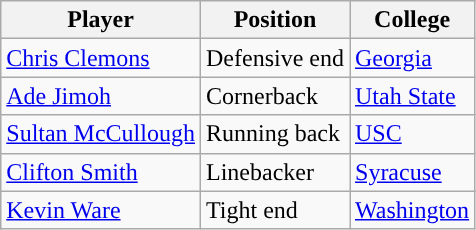<table class="wikitable">
<tr>
<th>Player</th>
<th>Position</th>
<th>College</th>
</tr>
<tr>
<td><a href='#'>Chris Clemons</a></td>
<td>Defensive end</td>
<td><a href='#'>Georgia</a></td>
</tr>
<tr>
<td><a href='#'>Ade Jimoh</a></td>
<td>Cornerback</td>
<td><a href='#'>Utah State</a></td>
</tr>
<tr>
<td><a href='#'>Sultan McCullough</a></td>
<td>Running back</td>
<td><a href='#'>USC</a></td>
</tr>
<tr>
<td><a href='#'>Clifton Smith</a></td>
<td>Linebacker</td>
<td><a href='#'>Syracuse</a></td>
</tr>
<tr>
<td><a href='#'>Kevin Ware</a></td>
<td>Tight end</td>
<td><a href='#'>Washington</a></td>
</tr>
</table>
